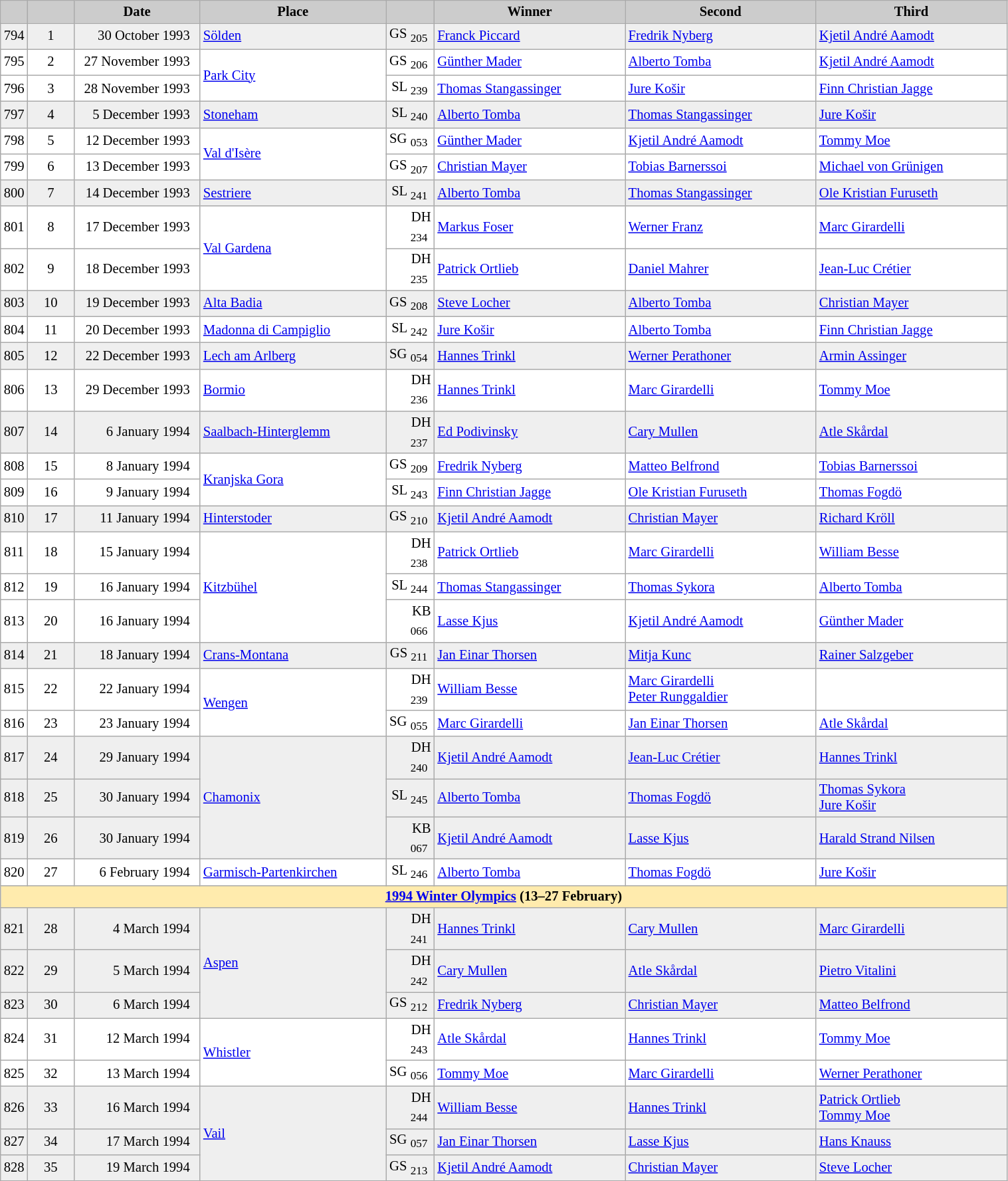<table class="wikitable plainrowheaders" style="background:#fff; font-size:86%; line-height:16px; border:grey solid 1px; border-collapse:collapse;">
<tr style="background:#ccc; text-align:center;">
<td align="center" width="13"></td>
<td align="center" width="40"></td>
<td align="center" width="120"><strong>Date</strong></td>
<td align="center" width="180"><strong>Place</strong></td>
<td align="center" width="42"></td>
<td align="center" width="185"><strong>Winner</strong></td>
<td align="center" width="185"><strong>Second</strong></td>
<td align="center" width="185"><strong>Third</strong></td>
</tr>
<tr bgcolor="#EFEFEF">
<td align=center>794</td>
<td align=center>1</td>
<td align=right>30 October 1993  </td>
<td> <a href='#'>Sölden</a></td>
<td align=right>GS <sub>205</sub> </td>
<td> <a href='#'>Franck Piccard</a></td>
<td> <a href='#'>Fredrik Nyberg</a></td>
<td> <a href='#'>Kjetil André Aamodt</a></td>
</tr>
<tr>
<td align=center>795</td>
<td align=center>2</td>
<td align=right>27 November 1993  </td>
<td rowspan=2> <a href='#'>Park City</a></td>
<td align=right>GS <sub>206</sub> </td>
<td> <a href='#'>Günther Mader</a></td>
<td> <a href='#'>Alberto Tomba</a></td>
<td> <a href='#'>Kjetil André Aamodt</a></td>
</tr>
<tr>
<td align=center>796</td>
<td align=center>3</td>
<td align=right>28 November 1993  </td>
<td align=right>SL <sub>239</sub> </td>
<td> <a href='#'>Thomas Stangassinger</a></td>
<td> <a href='#'>Jure Košir</a></td>
<td> <a href='#'>Finn Christian Jagge</a></td>
</tr>
<tr bgcolor="#EFEFEF">
<td align=center>797</td>
<td align=center>4</td>
<td align=right>5 December 1993  </td>
<td> <a href='#'>Stoneham</a></td>
<td align=right>SL <sub>240</sub> </td>
<td> <a href='#'>Alberto Tomba</a></td>
<td> <a href='#'>Thomas Stangassinger</a></td>
<td> <a href='#'>Jure Košir</a></td>
</tr>
<tr>
<td align=center>798</td>
<td align=center>5</td>
<td align=right>12 December 1993  </td>
<td rowspan=2> <a href='#'>Val d'Isère</a></td>
<td align=right>SG <sub>053</sub> </td>
<td> <a href='#'>Günther Mader</a></td>
<td> <a href='#'>Kjetil André Aamodt</a></td>
<td> <a href='#'>Tommy Moe</a></td>
</tr>
<tr>
<td align=center>799</td>
<td align=center>6</td>
<td align=right>13 December 1993  </td>
<td align=right>GS <sub>207</sub> </td>
<td> <a href='#'>Christian Mayer</a></td>
<td> <a href='#'>Tobias Barnerssoi</a></td>
<td> <a href='#'>Michael von Grünigen</a></td>
</tr>
<tr bgcolor="#EFEFEF">
<td align=center>800</td>
<td align=center>7</td>
<td align=right>14 December 1993  </td>
<td> <a href='#'>Sestriere</a></td>
<td align=right>SL <sub>241</sub> </td>
<td> <a href='#'>Alberto Tomba</a></td>
<td> <a href='#'>Thomas Stangassinger</a></td>
<td> <a href='#'>Ole Kristian Furuseth</a></td>
</tr>
<tr>
<td align=center>801</td>
<td align=center>8</td>
<td align=right>17 December 1993  </td>
<td rowspan=2> <a href='#'>Val Gardena</a></td>
<td align=right>DH <sub>234</sub> </td>
<td> <a href='#'>Markus Foser</a></td>
<td> <a href='#'>Werner Franz</a></td>
<td> <a href='#'>Marc Girardelli</a></td>
</tr>
<tr>
<td align=center>802</td>
<td align=center>9</td>
<td align=right>18 December 1993  </td>
<td align=right>DH <sub>235</sub> </td>
<td> <a href='#'>Patrick Ortlieb</a></td>
<td> <a href='#'>Daniel Mahrer</a></td>
<td> <a href='#'>Jean-Luc Crétier</a></td>
</tr>
<tr bgcolor="#EFEFEF">
<td align=center>803</td>
<td align=center>10</td>
<td align=right>19 December 1993  </td>
<td> <a href='#'>Alta Badia</a></td>
<td align=right>GS <sub>208</sub> </td>
<td> <a href='#'>Steve Locher</a></td>
<td> <a href='#'>Alberto Tomba</a></td>
<td> <a href='#'>Christian Mayer</a></td>
</tr>
<tr>
<td align=center>804</td>
<td align=center>11</td>
<td align=right>20 December 1993  </td>
<td> <a href='#'>Madonna di Campiglio</a></td>
<td align=right>SL <sub>242</sub> </td>
<td> <a href='#'>Jure Košir</a></td>
<td> <a href='#'>Alberto Tomba</a></td>
<td> <a href='#'>Finn Christian Jagge</a></td>
</tr>
<tr bgcolor="#EFEFEF">
<td align=center>805</td>
<td align=center>12</td>
<td align=right>22 December 1993  </td>
<td> <a href='#'>Lech am Arlberg</a></td>
<td align=right>SG <sub>054</sub> </td>
<td> <a href='#'>Hannes Trinkl</a></td>
<td> <a href='#'>Werner Perathoner</a></td>
<td> <a href='#'>Armin Assinger</a></td>
</tr>
<tr>
<td align=center>806</td>
<td align=center>13</td>
<td align=right>29 December 1993  </td>
<td> <a href='#'>Bormio</a></td>
<td align=right>DH <sub>236</sub> </td>
<td> <a href='#'>Hannes Trinkl</a></td>
<td> <a href='#'>Marc Girardelli</a></td>
<td> <a href='#'>Tommy Moe</a></td>
</tr>
<tr bgcolor="#EFEFEF">
<td align=center>807</td>
<td align=center>14</td>
<td align=right>6 January 1994  </td>
<td> <a href='#'>Saalbach-Hinterglemm</a></td>
<td align=right>DH <sub>237</sub> </td>
<td> <a href='#'>Ed Podivinsky</a></td>
<td> <a href='#'>Cary Mullen</a></td>
<td> <a href='#'>Atle Skårdal</a></td>
</tr>
<tr>
<td align=center>808</td>
<td align=center>15</td>
<td align=right>8 January 1994  </td>
<td rowspan=2> <a href='#'>Kranjska Gora</a></td>
<td align=right>GS <sub>209</sub> </td>
<td> <a href='#'>Fredrik Nyberg</a></td>
<td> <a href='#'>Matteo Belfrond</a></td>
<td> <a href='#'>Tobias Barnerssoi</a></td>
</tr>
<tr>
<td align=center>809</td>
<td align=center>16</td>
<td align=right>9 January 1994  </td>
<td align=right>SL <sub>243</sub> </td>
<td> <a href='#'>Finn Christian Jagge</a></td>
<td> <a href='#'>Ole Kristian Furuseth</a></td>
<td> <a href='#'>Thomas Fogdö</a></td>
</tr>
<tr bgcolor="#EFEFEF">
<td align=center>810</td>
<td align=center>17</td>
<td align=right>11 January 1994  </td>
<td> <a href='#'>Hinterstoder</a></td>
<td align=right>GS <sub>210</sub> </td>
<td> <a href='#'>Kjetil André Aamodt</a></td>
<td> <a href='#'>Christian Mayer</a></td>
<td> <a href='#'>Richard Kröll</a></td>
</tr>
<tr>
<td align=center>811</td>
<td align=center>18</td>
<td align=right>15 January 1994  </td>
<td rowspan=3> <a href='#'>Kitzbühel</a></td>
<td align=right>DH <sub>238</sub> </td>
<td> <a href='#'>Patrick Ortlieb</a></td>
<td> <a href='#'>Marc Girardelli</a></td>
<td> <a href='#'>William Besse</a></td>
</tr>
<tr>
<td align=center>812</td>
<td align=center>19</td>
<td align=right>16 January 1994  </td>
<td align=right>SL <sub>244</sub> </td>
<td> <a href='#'>Thomas Stangassinger</a></td>
<td> <a href='#'>Thomas Sykora</a></td>
<td> <a href='#'>Alberto Tomba</a></td>
</tr>
<tr>
<td align=center>813</td>
<td align=center>20</td>
<td align=right>16 January 1994  </td>
<td align=right>KB <sub>066</sub> </td>
<td> <a href='#'>Lasse Kjus</a></td>
<td> <a href='#'>Kjetil André Aamodt</a></td>
<td> <a href='#'>Günther Mader</a></td>
</tr>
<tr bgcolor="#EFEFEF">
<td align=center>814</td>
<td align=center>21</td>
<td align=right>18 January 1994  </td>
<td> <a href='#'>Crans-Montana</a></td>
<td align=right>GS <sub>211</sub> </td>
<td> <a href='#'>Jan Einar Thorsen</a></td>
<td> <a href='#'>Mitja Kunc</a></td>
<td> <a href='#'>Rainer Salzgeber</a></td>
</tr>
<tr>
<td align=center>815</td>
<td align=center>22</td>
<td align=right>22 January 1994  </td>
<td rowspan=2> <a href='#'>Wengen</a></td>
<td align=right>DH <sub>239</sub> </td>
<td> <a href='#'>William Besse</a></td>
<td> <a href='#'>Marc Girardelli</a><br> <a href='#'>Peter Runggaldier</a></td>
<td></td>
</tr>
<tr>
<td align=center>816</td>
<td align=center>23</td>
<td align=right>23 January 1994  </td>
<td align=right>SG <sub>055</sub> </td>
<td> <a href='#'>Marc Girardelli</a></td>
<td> <a href='#'>Jan Einar Thorsen</a></td>
<td> <a href='#'>Atle Skårdal</a></td>
</tr>
<tr bgcolor="#EFEFEF">
<td align=center>817</td>
<td align=center>24</td>
<td align=right>29 January 1994  </td>
<td rowspan=3> <a href='#'>Chamonix</a></td>
<td align=right>DH <sub>240</sub> </td>
<td> <a href='#'>Kjetil André Aamodt</a></td>
<td> <a href='#'>Jean-Luc Crétier</a></td>
<td> <a href='#'>Hannes Trinkl</a></td>
</tr>
<tr bgcolor="#EFEFEF">
<td align=center>818</td>
<td align=center>25</td>
<td align=right>30 January 1994  </td>
<td align=right>SL <sub>245</sub> </td>
<td> <a href='#'>Alberto Tomba</a></td>
<td> <a href='#'>Thomas Fogdö</a></td>
<td> <a href='#'>Thomas Sykora</a><br> <a href='#'>Jure Košir</a></td>
</tr>
<tr bgcolor="#EFEFEF">
<td align=center>819</td>
<td align=center>26</td>
<td align=right>30 January 1994  </td>
<td align=right>KB <sub>067</sub> </td>
<td> <a href='#'>Kjetil André Aamodt</a></td>
<td> <a href='#'>Lasse Kjus</a></td>
<td> <a href='#'>Harald Strand Nilsen</a></td>
</tr>
<tr>
<td align=center>820</td>
<td align=center>27</td>
<td align=right>6 February 1994  </td>
<td> <a href='#'>Garmisch-Partenkirchen</a></td>
<td align=right>SL <sub>246</sub> </td>
<td> <a href='#'>Alberto Tomba</a></td>
<td> <a href='#'>Thomas Fogdö</a></td>
<td> <a href='#'>Jure Košir</a></td>
</tr>
<tr style="background:#FFEBAD">
<td colspan="8" style="text-align:center;"><strong><a href='#'>1994 Winter Olympics</a> (13–27 February)</strong></td>
</tr>
<tr bgcolor="#EFEFEF">
<td align=center>821</td>
<td align=center>28</td>
<td align=right>4 March 1994  </td>
<td rowspan=3> <a href='#'>Aspen</a></td>
<td align=right>DH <sub>241</sub> </td>
<td> <a href='#'>Hannes Trinkl</a></td>
<td> <a href='#'>Cary Mullen</a></td>
<td> <a href='#'>Marc Girardelli</a></td>
</tr>
<tr bgcolor="#EFEFEF">
<td align=center>822</td>
<td align=center>29</td>
<td align=right>5 March 1994  </td>
<td align=right>DH <sub>242</sub> </td>
<td> <a href='#'>Cary Mullen</a></td>
<td> <a href='#'>Atle Skårdal</a></td>
<td> <a href='#'>Pietro Vitalini</a></td>
</tr>
<tr bgcolor="#EFEFEF">
<td align=center>823</td>
<td align=center>30</td>
<td align=right>6 March 1994  </td>
<td align=right>GS <sub>212</sub> </td>
<td> <a href='#'>Fredrik Nyberg</a></td>
<td> <a href='#'>Christian Mayer</a></td>
<td> <a href='#'>Matteo Belfrond</a></td>
</tr>
<tr>
<td align=center>824</td>
<td align=center>31</td>
<td align=right>12 March 1994  </td>
<td rowspan=2> <a href='#'>Whistler</a></td>
<td align=right>DH <sub>243</sub> </td>
<td> <a href='#'>Atle Skårdal</a></td>
<td> <a href='#'>Hannes Trinkl</a></td>
<td> <a href='#'>Tommy Moe</a></td>
</tr>
<tr>
<td align=center>825</td>
<td align=center>32</td>
<td align=right>13 March 1994  </td>
<td align=right>SG <sub>056</sub> </td>
<td> <a href='#'>Tommy Moe</a></td>
<td> <a href='#'>Marc Girardelli</a></td>
<td> <a href='#'>Werner Perathoner</a></td>
</tr>
<tr bgcolor="#EFEFEF">
<td align=center>826</td>
<td align=center>33</td>
<td align=right>16 March 1994  </td>
<td rowspan=3> <a href='#'>Vail</a></td>
<td align=right>DH <sub>244</sub> </td>
<td> <a href='#'>William Besse</a></td>
<td> <a href='#'>Hannes Trinkl</a></td>
<td> <a href='#'>Patrick Ortlieb</a><br> <a href='#'>Tommy Moe</a></td>
</tr>
<tr bgcolor="#EFEFEF">
<td align=center>827</td>
<td align=center>34</td>
<td align=right>17 March 1994  </td>
<td align=right>SG <sub>057</sub> </td>
<td> <a href='#'>Jan Einar Thorsen</a></td>
<td> <a href='#'>Lasse Kjus</a></td>
<td> <a href='#'>Hans Knauss</a></td>
</tr>
<tr bgcolor="#EFEFEF">
<td align=center>828</td>
<td align=center>35</td>
<td align=right>19 March 1994  </td>
<td align=right>GS <sub>213</sub> </td>
<td> <a href='#'>Kjetil André Aamodt</a></td>
<td> <a href='#'>Christian Mayer</a></td>
<td> <a href='#'>Steve Locher</a></td>
</tr>
</table>
